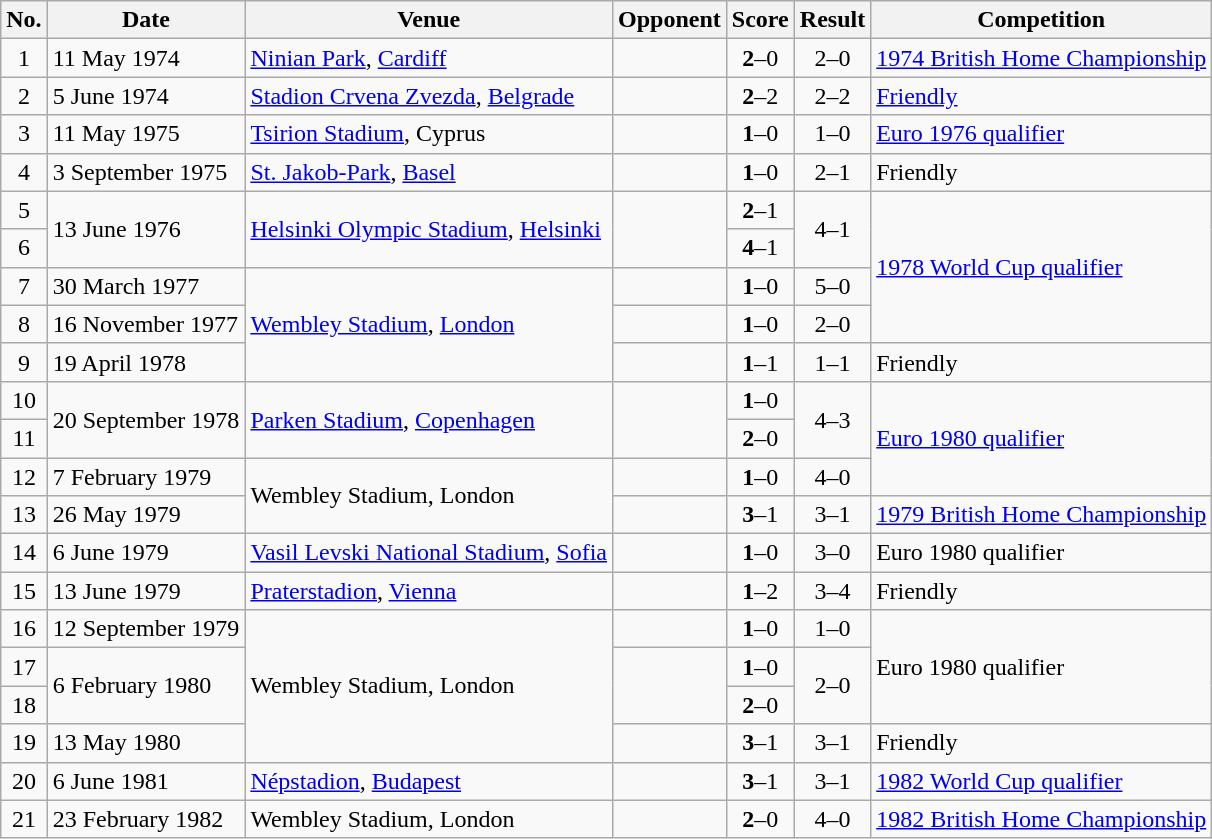<table class="wikitable sortable">
<tr>
<th scope="col">No.</th>
<th scope="col">Date</th>
<th scope="col">Venue</th>
<th scope="col">Opponent</th>
<th scope="col">Score</th>
<th scope="col">Result</th>
<th scope="col">Competition</th>
</tr>
<tr>
<td align="center">1</td>
<td>11 May 1974</td>
<td><a href='#'>Ninian Park</a>, <a href='#'>Cardiff</a></td>
<td></td>
<td align="center"><strong>2</strong>–0</td>
<td align="center">2–0</td>
<td><a href='#'>1974 British Home Championship</a></td>
</tr>
<tr>
<td align="center">2</td>
<td>5 June 1974</td>
<td><a href='#'>Stadion Crvena Zvezda</a>, <a href='#'>Belgrade</a></td>
<td></td>
<td align="center"><strong>2</strong>–2</td>
<td align="center">2–2</td>
<td><a href='#'>Friendly</a></td>
</tr>
<tr>
<td align="center">3</td>
<td>11 May 1975</td>
<td><a href='#'>Tsirion Stadium</a>, Cyprus</td>
<td></td>
<td align="center"><strong>1</strong>–0</td>
<td align="center">1–0</td>
<td><a href='#'>Euro 1976 qualifier</a></td>
</tr>
<tr>
<td align="center">4</td>
<td>3 September 1975</td>
<td><a href='#'>St. Jakob-Park</a>, <a href='#'>Basel</a></td>
<td></td>
<td align="center"><strong>1</strong>–0</td>
<td align="center">2–1</td>
<td>Friendly</td>
</tr>
<tr>
<td align="center">5</td>
<td rowspan="2">13 June 1976</td>
<td rowspan="2"><a href='#'>Helsinki Olympic Stadium</a>, <a href='#'>Helsinki</a></td>
<td rowspan="2"></td>
<td align="center"><strong>2</strong>–1</td>
<td rowspan="2" align="center">4–1</td>
<td rowspan="4"><a href='#'>1978 World Cup qualifier</a></td>
</tr>
<tr>
<td align="center">6</td>
<td align="center"><strong>4</strong>–1</td>
</tr>
<tr>
<td align="center">7</td>
<td>30 March 1977</td>
<td rowspan="3"><a href='#'>Wembley Stadium</a>, <a href='#'>London</a></td>
<td></td>
<td align="center"><strong>1</strong>–0</td>
<td align="center">5–0</td>
</tr>
<tr>
<td align="center">8</td>
<td>16 November 1977</td>
<td></td>
<td align="center"><strong>1</strong>–0</td>
<td align="center">2–0</td>
</tr>
<tr>
<td align="center">9</td>
<td>19 April 1978</td>
<td></td>
<td align="center"><strong>1</strong>–1</td>
<td align="center">1–1</td>
<td>Friendly</td>
</tr>
<tr>
<td align="center">10</td>
<td rowspan="2">20 September 1978</td>
<td rowspan="2"><a href='#'>Parken Stadium</a>, <a href='#'>Copenhagen</a></td>
<td rowspan="2"></td>
<td align="center"><strong>1</strong>–0</td>
<td rowspan="2" align="center">4–3</td>
<td rowspan="3"><a href='#'>Euro 1980 qualifier</a></td>
</tr>
<tr>
<td align="center">11</td>
<td align="center"><strong>2</strong>–0</td>
</tr>
<tr>
<td align="center">12</td>
<td>7 February 1979</td>
<td rowspan="2">Wembley Stadium, London</td>
<td></td>
<td align="center"><strong>1</strong>–0</td>
<td align="center">4–0</td>
</tr>
<tr>
<td align="center">13</td>
<td>26 May 1979</td>
<td></td>
<td align="center"><strong>3</strong>–1</td>
<td align="center">3–1</td>
<td><a href='#'>1979 British Home Championship</a></td>
</tr>
<tr>
<td align="center">14</td>
<td>6 June 1979</td>
<td><a href='#'>Vasil Levski National Stadium</a>, <a href='#'>Sofia</a></td>
<td></td>
<td align="center"><strong>1</strong>–0</td>
<td align="center">3–0</td>
<td>Euro 1980 qualifier</td>
</tr>
<tr>
<td align="center">15</td>
<td>13 June 1979</td>
<td><a href='#'>Praterstadion</a>, <a href='#'>Vienna</a></td>
<td></td>
<td align="center"><strong>1</strong>–2</td>
<td align="center">3–4</td>
<td>Friendly</td>
</tr>
<tr>
<td align="center">16</td>
<td>12 September 1979</td>
<td rowspan="4">Wembley Stadium, London</td>
<td></td>
<td align="center"><strong>1</strong>–0</td>
<td align="center">1–0</td>
<td rowspan="3">Euro 1980 qualifier</td>
</tr>
<tr>
<td align="center">17</td>
<td rowspan="2">6 February 1980</td>
<td rowspan="2"></td>
<td align="center"><strong>1</strong>–0</td>
<td rowspan="2" align="center">2–0</td>
</tr>
<tr>
<td align="center">18</td>
<td align="center"><strong>2</strong>–0</td>
</tr>
<tr>
<td align="center">19</td>
<td>13 May 1980</td>
<td></td>
<td align="center"><strong>3</strong>–1</td>
<td align="center">3–1</td>
<td>Friendly</td>
</tr>
<tr>
<td align="center">20</td>
<td>6 June 1981</td>
<td><a href='#'>Népstadion</a>, <a href='#'>Budapest</a></td>
<td></td>
<td align="center"><strong>3</strong>–1</td>
<td align="center">3–1</td>
<td><a href='#'>1982 World Cup qualifier</a></td>
</tr>
<tr>
<td align="center">21</td>
<td>23 February 1982</td>
<td>Wembley Stadium, London</td>
<td></td>
<td align="center"><strong>2</strong>–0</td>
<td align="center">4–0</td>
<td><a href='#'>1982 British Home Championship</a></td>
</tr>
</table>
